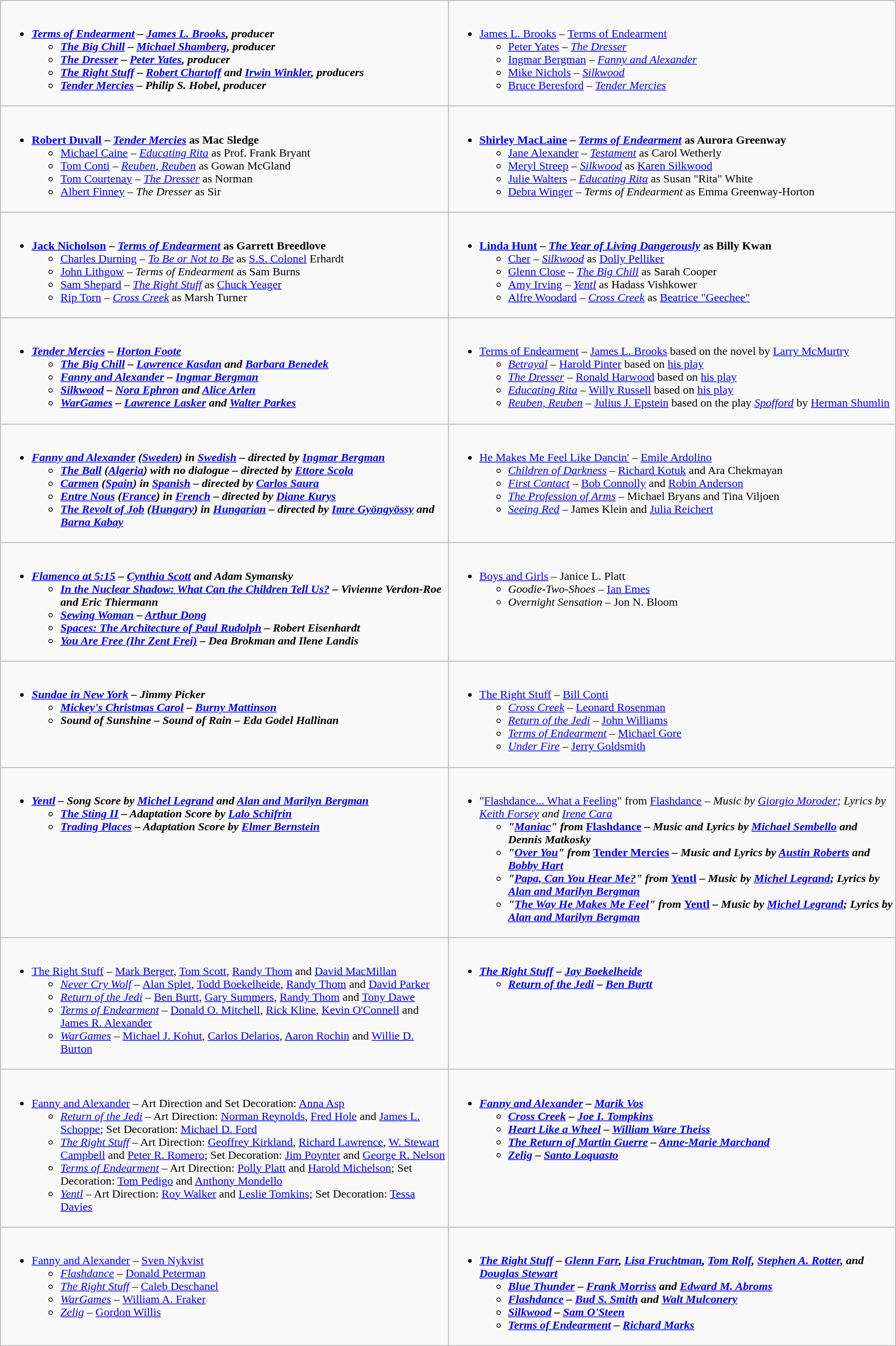<table role="presentation" class=wikitable>
<tr>
<td style="vertical-align:top; width:50%;"><br><ul><li><strong><em><a href='#'>Terms of Endearment</a><em> – <a href='#'>James L. Brooks</a>, producer<strong><ul><li></em><a href='#'>The Big Chill</a><em> – <a href='#'>Michael Shamberg</a>, producer</li><li></em><a href='#'>The Dresser</a><em> – <a href='#'>Peter Yates</a>, producer</li><li></em><a href='#'>The Right Stuff</a><em> – <a href='#'>Robert Chartoff</a> and <a href='#'>Irwin Winkler</a>, producers</li><li></em><a href='#'>Tender Mercies</a><em> – Philip S. Hobel, producer</li></ul></li></ul></td>
<td style="vertical-align:top; width:50%;"><br><ul><li></strong><a href='#'>James L. Brooks</a> – </em><a href='#'>Terms of Endearment</a></em></strong><ul><li><a href='#'>Peter Yates</a> – <em><a href='#'>The Dresser</a></em></li><li><a href='#'>Ingmar Bergman</a> – <em><a href='#'>Fanny and Alexander</a></em></li><li><a href='#'>Mike Nichols</a> – <em><a href='#'>Silkwood</a></em></li><li><a href='#'>Bruce Beresford</a> – <em><a href='#'>Tender Mercies</a></em></li></ul></li></ul></td>
</tr>
<tr>
<td style="vertical-align:top; width:50%;"><br><ul><li><strong><a href='#'>Robert Duvall</a> – <em><a href='#'>Tender Mercies</a></em> as Mac Sledge</strong><ul><li><a href='#'>Michael Caine</a> – <em><a href='#'>Educating Rita</a></em> as Prof. Frank Bryant</li><li><a href='#'>Tom Conti</a> – <em><a href='#'>Reuben, Reuben</a></em> as Gowan McGland</li><li><a href='#'>Tom Courtenay</a> – <em><a href='#'>The Dresser</a></em> as Norman</li><li><a href='#'>Albert Finney</a> – <em>The Dresser</em> as Sir</li></ul></li></ul></td>
<td style="vertical-align:top; width:50%;"><br><ul><li><strong><a href='#'>Shirley MacLaine</a> – <em><a href='#'>Terms of Endearment</a></em> as Aurora Greenway</strong><ul><li><a href='#'>Jane Alexander</a> – <em><a href='#'>Testament</a></em> as Carol Wetherly</li><li><a href='#'>Meryl Streep</a> – <em><a href='#'>Silkwood</a></em> as <a href='#'>Karen Silkwood</a></li><li><a href='#'>Julie Walters</a> – <em><a href='#'>Educating Rita</a></em> as Susan "Rita" White</li><li><a href='#'>Debra Winger</a> – <em>Terms of Endearment</em> as Emma Greenway-Horton</li></ul></li></ul></td>
</tr>
<tr>
<td style="vertical-align:top; width:50%;"><br><ul><li><strong><a href='#'>Jack Nicholson</a> – <em><a href='#'>Terms of Endearment</a></em> as Garrett Breedlove</strong><ul><li><a href='#'>Charles Durning</a> – <em><a href='#'>To Be or Not to Be</a></em> as <a href='#'>S.S. Colonel</a> Erhardt</li><li><a href='#'>John Lithgow</a> – <em>Terms of Endearment</em> as Sam Burns</li><li><a href='#'>Sam Shepard</a> – <em><a href='#'>The Right Stuff</a></em> as <a href='#'>Chuck Yeager</a></li><li><a href='#'>Rip Torn</a> – <em><a href='#'>Cross Creek</a></em> as Marsh Turner</li></ul></li></ul></td>
<td style="vertical-align:top; width:50%;"><br><ul><li><strong><a href='#'>Linda Hunt</a> – <em><a href='#'>The Year of Living Dangerously</a></em> as Billy Kwan</strong><ul><li><a href='#'>Cher</a> – <em><a href='#'>Silkwood</a></em> as <a href='#'>Dolly Pelliker</a></li><li><a href='#'>Glenn Close</a> – <em><a href='#'>The Big Chill</a></em> as Sarah Cooper</li><li><a href='#'>Amy Irving</a> – <em><a href='#'>Yentl</a></em> as Hadass Vishkower</li><li><a href='#'>Alfre Woodard</a> – <em><a href='#'>Cross Creek</a></em> as <a href='#'>Beatrice "Geechee"</a></li></ul></li></ul></td>
</tr>
<tr>
<td style="vertical-align:top; width:50%;"><br><ul><li><strong><em><a href='#'>Tender Mercies</a><em> – <a href='#'>Horton Foote</a><strong><ul><li></em><a href='#'>The Big Chill</a><em> – <a href='#'>Lawrence Kasdan</a> and <a href='#'>Barbara Benedek</a></li><li></em><a href='#'>Fanny and Alexander</a><em> – <a href='#'>Ingmar Bergman</a></li><li></em><a href='#'>Silkwood</a><em> – <a href='#'>Nora Ephron</a> and <a href='#'>Alice Arlen</a></li><li></em><a href='#'>WarGames</a><em> – <a href='#'>Lawrence Lasker</a> and <a href='#'>Walter Parkes</a></li></ul></li></ul></td>
<td style="vertical-align:top; width:50%;"><br><ul><li></em></strong><a href='#'>Terms of Endearment</a></em> – <a href='#'>James L. Brooks</a> based on the novel by <a href='#'>Larry McMurtry</a></strong><ul><li><em><a href='#'>Betrayal</a></em> – <a href='#'>Harold Pinter</a> based on <a href='#'>his play</a></li><li><em><a href='#'>The Dresser</a></em> – <a href='#'>Ronald Harwood</a> based on <a href='#'>his play</a></li><li><em><a href='#'>Educating Rita</a></em> – <a href='#'>Willy Russell</a> based on <a href='#'>his play</a></li><li><em><a href='#'>Reuben, Reuben</a></em> – <a href='#'>Julius J. Epstein</a> based on the play <em><a href='#'>Spofford</a></em> by <a href='#'>Herman Shumlin</a></li></ul></li></ul></td>
</tr>
<tr>
<td style="vertical-align:top; width:50%;"><br><ul><li><strong><em><a href='#'>Fanny and Alexander</a><em> (<a href='#'>Sweden</a>) in <a href='#'>Swedish</a> – directed by <a href='#'>Ingmar Bergman</a><strong><ul><li></em><a href='#'>The Ball</a><em> (<a href='#'>Algeria</a>) with no dialogue – directed by <a href='#'>Ettore Scola</a></li><li></em><a href='#'>Carmen</a><em> (<a href='#'>Spain</a>) in <a href='#'>Spanish</a> – directed by <a href='#'>Carlos Saura</a></li><li></em><a href='#'>Entre Nous</a><em> (<a href='#'>France</a>) in <a href='#'>French</a> – directed by <a href='#'>Diane Kurys</a></li><li></em><a href='#'>The Revolt of Job</a><em> (<a href='#'>Hungary</a>) in <a href='#'>Hungarian</a> – directed by <a href='#'>Imre Gyöngyössy</a> and <a href='#'>Barna Kabay</a></li></ul></li></ul></td>
<td style="vertical-align:top; width:50%;"><br><ul><li></em></strong><a href='#'>He Makes Me Feel Like Dancin'</a></em> – <a href='#'>Emile Ardolino</a></strong><ul><li><em><a href='#'>Children of Darkness</a></em> – <a href='#'>Richard Kotuk</a> and Ara Chekmayan</li><li><em><a href='#'>First Contact</a></em> – <a href='#'>Bob Connolly</a> and <a href='#'>Robin Anderson</a></li><li><em><a href='#'>The Profession of Arms</a></em> – Michael Bryans and Tina Viljoen</li><li><em><a href='#'>Seeing Red</a></em> – James Klein and <a href='#'>Julia Reichert</a></li></ul></li></ul></td>
</tr>
<tr>
<td style="vertical-align:top; width:50%;"><br><ul><li><strong><em><a href='#'>Flamenco at 5:15</a><em> – <a href='#'>Cynthia Scott</a> and Adam Symansky<strong><ul><li></em><a href='#'>In the Nuclear Shadow: What Can the Children Tell Us?</a><em> – Vivienne Verdon-Roe and Eric Thiermann</li><li></em><a href='#'>Sewing Woman</a><em> – <a href='#'>Arthur Dong</a></li><li></em><a href='#'>Spaces: The Architecture of Paul Rudolph</a><em> – Robert Eisenhardt</li><li><a href='#'></em>You Are Free (Ihr Zent Frei)<em></a> – Dea Brokman and Ilene Landis</li></ul></li></ul></td>
<td style="vertical-align:top; width:50%;"><br><ul><li></em></strong><a href='#'>Boys and Girls</a></em> – Janice L. Platt</strong><ul><li><em>Goodie-Two-Shoes</em> – <a href='#'>Ian Emes</a></li><li><em>Overnight Sensation</em> – Jon N. Bloom</li></ul></li></ul></td>
</tr>
<tr>
<td style="vertical-align:top; width:50%;"><br><ul><li><strong><em><a href='#'>Sundae in New York</a><em> – Jimmy Picker<strong><ul><li></em><a href='#'>Mickey's Christmas Carol</a><em> – <a href='#'>Burny Mattinson</a></li><li></em>Sound of Sunshine – Sound of Rain<em> – Eda Godel Hallinan</li></ul></li></ul></td>
<td valign="top"><br><ul><li></em></strong><a href='#'>The Right Stuff</a></em> – <a href='#'>Bill Conti</a></strong><ul><li><em><a href='#'>Cross Creek</a></em> – <a href='#'>Leonard Rosenman</a></li><li><em><a href='#'>Return of the Jedi</a></em> – <a href='#'>John Williams</a></li><li><em><a href='#'>Terms of Endearment</a></em> – <a href='#'>Michael Gore</a></li><li><em><a href='#'>Under Fire</a></em> – <a href='#'>Jerry Goldsmith</a></li></ul></li></ul></td>
</tr>
<tr>
<td style="vertical-align:top; width:50%;"><br><ul><li><strong><em><a href='#'>Yentl</a><em> – Song Score by <a href='#'>Michel Legrand</a> and <a href='#'>Alan and Marilyn Bergman</a><strong><ul><li></em><a href='#'>The Sting II</a><em> – Adaptation Score by <a href='#'>Lalo Schifrin</a></li><li></em><a href='#'>Trading Places</a><em> – Adaptation Score by <a href='#'>Elmer Bernstein</a></li></ul></li></ul></td>
<td valign="top"><br><ul><li></strong>"<a href='#'>Flashdance... What a Feeling</a>" from </em><a href='#'>Flashdance</a><em> – Music by <a href='#'>Giorgio Moroder</a>; Lyrics by <a href='#'>Keith Forsey</a> and <a href='#'>Irene Cara</a><strong><ul><li>"<a href='#'>Maniac</a>" from </em><a href='#'>Flashdance</a><em> – Music and Lyrics by <a href='#'>Michael Sembello</a> and Dennis Matkosky</li><li>"<a href='#'>Over You</a>" from </em><a href='#'>Tender Mercies</a><em> – Music and Lyrics by <a href='#'>Austin Roberts</a> and <a href='#'>Bobby Hart</a></li><li>"<a href='#'>Papa, Can You Hear Me?</a>" from </em><a href='#'>Yentl</a><em> – Music by <a href='#'>Michel Legrand</a>; Lyrics by <a href='#'>Alan and Marilyn Bergman</a></li><li>"<a href='#'>The Way He Makes Me Feel</a>" from </em><a href='#'>Yentl</a><em> – Music by <a href='#'>Michel Legrand</a>; Lyrics by <a href='#'>Alan and Marilyn Bergman</a></li></ul></li></ul></td>
</tr>
<tr>
<td style="vertical-align:top; width:50%;"><br><ul><li></em></strong><a href='#'>The Right Stuff</a></em> – <a href='#'>Mark Berger</a>, <a href='#'>Tom Scott</a>, <a href='#'>Randy Thom</a> and <a href='#'>David MacMillan</a></strong><ul><li><em><a href='#'>Never Cry Wolf</a></em> – <a href='#'>Alan Splet</a>, <a href='#'>Todd Boekelheide</a>, <a href='#'>Randy Thom</a> and <a href='#'>David Parker</a></li><li><em><a href='#'>Return of the Jedi</a></em> – <a href='#'>Ben Burtt</a>, <a href='#'>Gary Summers</a>, <a href='#'>Randy Thom</a> and <a href='#'>Tony Dawe</a></li><li><em><a href='#'>Terms of Endearment</a></em> – <a href='#'>Donald O. Mitchell</a>, <a href='#'>Rick Kline</a>, <a href='#'>Kevin O'Connell</a> and <a href='#'>James R. Alexander</a></li><li><em><a href='#'>WarGames</a></em> – <a href='#'>Michael J. Kohut</a>, <a href='#'>Carlos Delarios</a>, <a href='#'>Aaron Rochin</a> and <a href='#'>Willie D. Burton</a></li></ul></li></ul></td>
<td valign="top"><br><ul><li><strong><em><a href='#'>The Right Stuff</a><em> – <a href='#'>Jay Boekelheide</a><strong><ul><li></em><a href='#'>Return of the Jedi</a><em> – <a href='#'>Ben Burtt</a></li></ul></li></ul></td>
</tr>
<tr>
<td style="vertical-align:top; width:50%;"><br><ul><li></em></strong><a href='#'>Fanny and Alexander</a></em> – Art Direction and Set Decoration: <a href='#'>Anna Asp</a></strong><ul><li><em><a href='#'>Return of the Jedi</a></em> – Art Direction: <a href='#'>Norman Reynolds</a>, <a href='#'>Fred Hole</a> and <a href='#'>James L. Schoppe</a>; Set Decoration: <a href='#'>Michael D. Ford</a></li><li><em><a href='#'>The Right Stuff</a></em> – Art Direction: <a href='#'>Geoffrey Kirkland</a>, <a href='#'>Richard Lawrence</a>, <a href='#'>W. Stewart Campbell</a> and <a href='#'>Peter R. Romero</a>; Set Decoration: <a href='#'>Jim Poynter</a> and <a href='#'>George R. Nelson</a></li><li><em><a href='#'>Terms of Endearment</a></em> – Art Direction: <a href='#'>Polly Platt</a> and <a href='#'>Harold Michelson</a>; Set Decoration: <a href='#'>Tom Pedigo</a> and <a href='#'>Anthony Mondello</a></li><li><em><a href='#'>Yentl</a></em> – Art Direction: <a href='#'>Roy Walker</a> and <a href='#'>Leslie Tomkins</a>; Set Decoration: <a href='#'>Tessa Davies</a></li></ul></li></ul></td>
<td valign="top"><br><ul><li><strong><em><a href='#'>Fanny and Alexander</a><em> – <a href='#'>Marik Vos</a><strong><ul><li></em><a href='#'>Cross Creek</a><em> – <a href='#'>Joe I. Tompkins</a></li><li></em><a href='#'>Heart Like a Wheel</a><em> – <a href='#'>William Ware Theiss</a></li><li></em><a href='#'>The Return of Martin Guerre</a><em> – <a href='#'>Anne-Marie Marchand</a></li><li></em><a href='#'>Zelig</a><em> – <a href='#'>Santo Loquasto</a></li></ul></li></ul></td>
</tr>
<tr>
<td style="vertical-align:top; width:50%;"><br><ul><li></em></strong><a href='#'>Fanny and Alexander</a></em> – <a href='#'>Sven Nykvist</a></strong><ul><li><em><a href='#'>Flashdance</a></em> – <a href='#'>Donald Peterman</a></li><li><em><a href='#'>The Right Stuff</a></em> – <a href='#'>Caleb Deschanel</a></li><li><em><a href='#'>WarGames</a></em> – <a href='#'>William A. Fraker</a></li><li><em><a href='#'>Zelig</a></em> – <a href='#'>Gordon Willis</a></li></ul></li></ul></td>
<td valign="top"><br><ul><li><strong><em><a href='#'>The Right Stuff</a><em> – <a href='#'>Glenn Farr</a>, <a href='#'>Lisa Fruchtman</a>, <a href='#'>Tom Rolf</a>, <a href='#'>Stephen A. Rotter</a>, and <a href='#'>Douglas Stewart</a><strong><ul><li></em><a href='#'>Blue Thunder</a><em> – <a href='#'>Frank Morriss</a> and <a href='#'>Edward M. Abroms</a></li><li></em><a href='#'>Flashdance</a><em> – <a href='#'>Bud S. Smith</a> and <a href='#'>Walt Mulconery</a></li><li></em><a href='#'>Silkwood</a><em> – <a href='#'>Sam O'Steen</a></li><li></em><a href='#'>Terms of Endearment</a><em> – <a href='#'>Richard Marks</a></li></ul></li></ul></td>
</tr>
</table>
